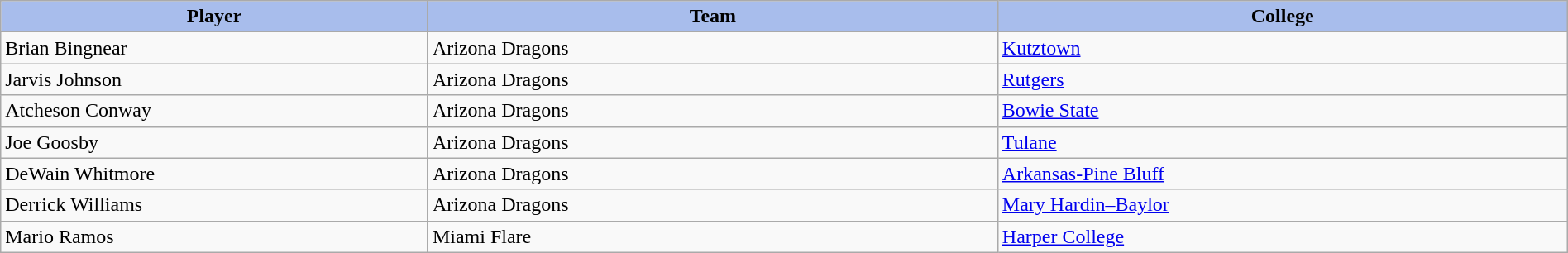<table class="wikitable sortable sortable" style="width:100%;">
<tr>
<th style="background:#a8bdec; width:15%;">Player</th>
<th style="width:20%; background:#a8bdec;">Team</th>
<th style="width:20%; background:#a8bdec;">College</th>
</tr>
<tr>
<td>Brian Bingnear</td>
<td>Arizona Dragons</td>
<td><a href='#'>Kutztown</a></td>
</tr>
<tr>
<td>Jarvis Johnson</td>
<td>Arizona Dragons</td>
<td><a href='#'>Rutgers</a></td>
</tr>
<tr>
<td>Atcheson Conway</td>
<td>Arizona Dragons</td>
<td><a href='#'>Bowie State</a></td>
</tr>
<tr>
<td>Joe Goosby</td>
<td>Arizona Dragons</td>
<td><a href='#'>Tulane</a></td>
</tr>
<tr>
<td>DeWain Whitmore</td>
<td>Arizona Dragons</td>
<td><a href='#'>Arkansas-Pine Bluff</a></td>
</tr>
<tr>
<td>Derrick Williams</td>
<td>Arizona Dragons</td>
<td><a href='#'>Mary Hardin–Baylor</a></td>
</tr>
<tr>
<td>Mario Ramos</td>
<td>Miami Flare</td>
<td><a href='#'>Harper College</a></td>
</tr>
</table>
